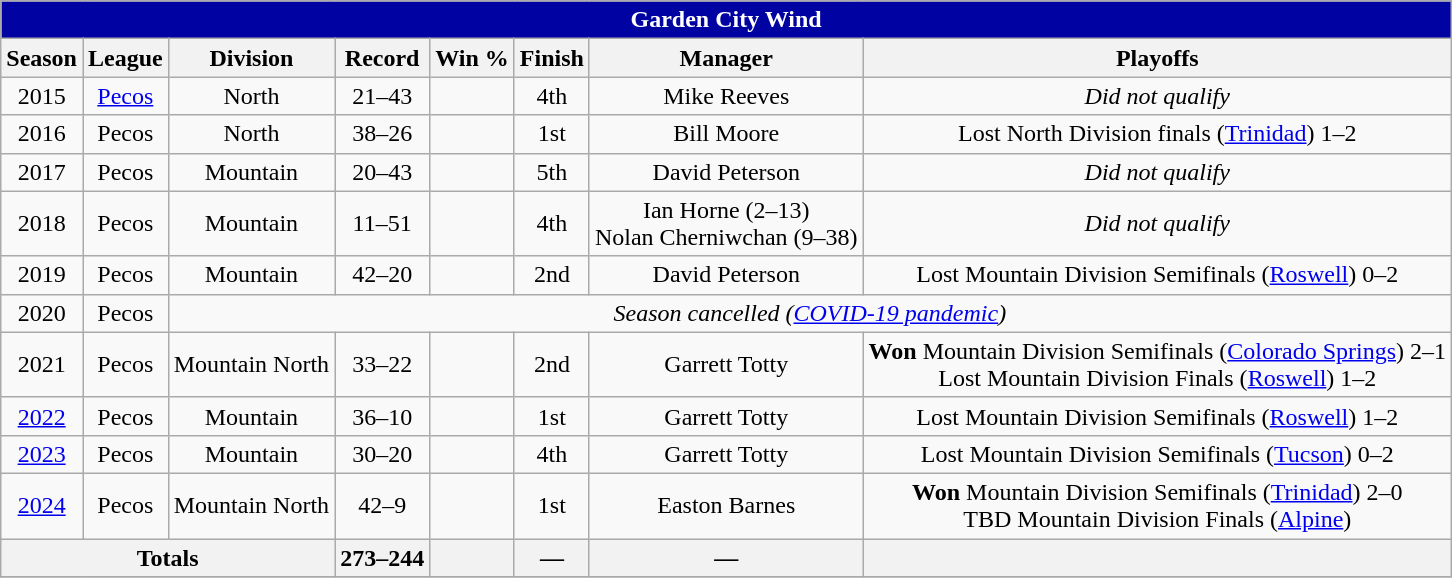<table class="wikitable">
<tr>
<th colspan="8" style="background:#0003a1;color: white">Garden City Wind</th>
</tr>
<tr>
<th>Season</th>
<th>League</th>
<th>Division</th>
<th>Record</th>
<th>Win %</th>
<th>Finish</th>
<th>Manager</th>
<th>Playoffs</th>
</tr>
<tr align="center">
<td>2015</td>
<td><a href='#'>Pecos</a></td>
<td>North</td>
<td>21–43</td>
<td></td>
<td>4th</td>
<td>Mike Reeves</td>
<td><em>Did not qualify</em></td>
</tr>
<tr align="center">
<td>2016</td>
<td>Pecos</td>
<td>North</td>
<td>38–26</td>
<td></td>
<td>1st</td>
<td>Bill Moore</td>
<td>Lost North Division finals (<a href='#'>Trinidad</a>) 1–2</td>
</tr>
<tr align="center">
<td>2017</td>
<td>Pecos</td>
<td>Mountain</td>
<td>20–43</td>
<td></td>
<td>5th</td>
<td>David Peterson</td>
<td><em>Did not qualify</em></td>
</tr>
<tr align="center">
<td>2018</td>
<td>Pecos</td>
<td>Mountain</td>
<td>11–51</td>
<td></td>
<td>4th</td>
<td>Ian Horne (2–13) <br> Nolan Cherniwchan (9–38)</td>
<td><em>Did not qualify</em></td>
</tr>
<tr align="center">
<td>2019</td>
<td>Pecos</td>
<td>Mountain</td>
<td>42–20</td>
<td></td>
<td>2nd</td>
<td>David Peterson</td>
<td>Lost Mountain Division Semifinals (<a href='#'>Roswell</a>) 0–2</td>
</tr>
<tr align="center">
<td>2020</td>
<td>Pecos</td>
<td colspan="6"><em>Season cancelled (<a href='#'>COVID-19 pandemic</a>)</em></td>
</tr>
<tr align="center">
<td>2021</td>
<td>Pecos</td>
<td>Mountain North</td>
<td>33–22</td>
<td></td>
<td>2nd</td>
<td>Garrett Totty</td>
<td><strong>Won</strong> Mountain Division Semifinals (<a href='#'>Colorado Springs</a>) 2–1 <br> Lost Mountain Division Finals (<a href='#'>Roswell</a>) 1–2</td>
</tr>
<tr align="center">
<td><a href='#'>2022</a></td>
<td>Pecos</td>
<td>Mountain</td>
<td>36–10</td>
<td></td>
<td>1st</td>
<td>Garrett Totty</td>
<td>Lost Mountain Division Semifinals (<a href='#'>Roswell</a>) 1–2</td>
</tr>
<tr align="center">
<td><a href='#'>2023</a></td>
<td>Pecos</td>
<td>Mountain</td>
<td>30–20</td>
<td></td>
<td>4th</td>
<td>Garrett Totty</td>
<td>Lost Mountain Division Semifinals (<a href='#'>Tucson</a>) 0–2</td>
</tr>
<tr align="center">
<td><a href='#'>2024</a></td>
<td>Pecos</td>
<td>Mountain North</td>
<td>42–9</td>
<td></td>
<td>1st</td>
<td>Easton Barnes</td>
<td><strong>Won</strong> Mountain Division Semifinals (<a href='#'>Trinidad</a>) 2–0 <br> TBD Mountain Division Finals (<a href='#'>Alpine</a>)</td>
</tr>
<tr align="center">
<th colspan="3">Totals</th>
<th>273–244</th>
<th></th>
<th>—</th>
<th>—</th>
<th></th>
</tr>
<tr>
</tr>
</table>
